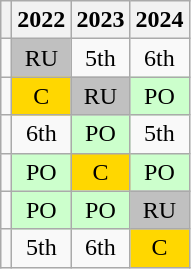<table class="wikitable" style="text-align:center;">
<tr>
<th></th>
<th>2022</th>
<th>2023</th>
<th>2024</th>
</tr>
<tr>
<td></td>
<td style="background:silver">RU</td>
<td>5th</td>
<td>6th</td>
</tr>
<tr>
<td></td>
<td style="background:gold">C</td>
<td style="background:silver">RU</td>
<td style="background:#cfc">PO</td>
</tr>
<tr>
<td></td>
<td>6th</td>
<td style="background:#cfc">PO</td>
<td>5th</td>
</tr>
<tr>
<td></td>
<td style="background:#cfc">PO</td>
<td style="background:gold">C</td>
<td style="background:#cfc">PO</td>
</tr>
<tr>
<td></td>
<td style="background:#cfc">PO</td>
<td style="background:#cfc">PO</td>
<td style="background:silver">RU</td>
</tr>
<tr>
<td></td>
<td>5th</td>
<td>6th</td>
<td style="background:gold">C</td>
</tr>
</table>
